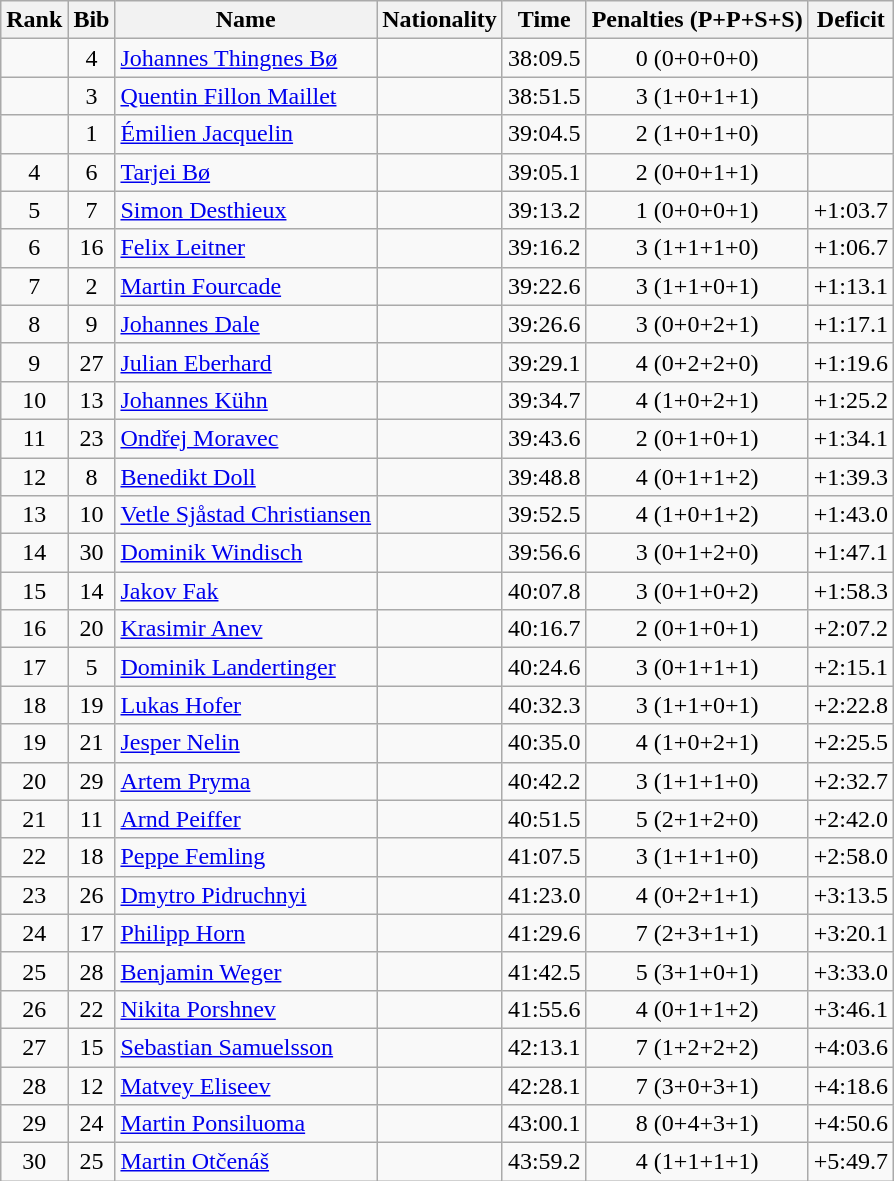<table class="wikitable sortable" style="text-align:center">
<tr>
<th>Rank</th>
<th>Bib</th>
<th>Name</th>
<th>Nationality</th>
<th>Time</th>
<th>Penalties (P+P+S+S)</th>
<th>Deficit</th>
</tr>
<tr>
<td></td>
<td>4</td>
<td align=left><a href='#'>Johannes Thingnes Bø</a></td>
<td align=left></td>
<td>38:09.5</td>
<td>0 (0+0+0+0)</td>
<td></td>
</tr>
<tr>
<td></td>
<td>3</td>
<td align=left><a href='#'>Quentin Fillon Maillet</a></td>
<td align=left></td>
<td>38:51.5</td>
<td>3 (1+0+1+1)</td>
<td></td>
</tr>
<tr>
<td></td>
<td>1</td>
<td align=left><a href='#'>Émilien Jacquelin</a></td>
<td align=left></td>
<td>39:04.5</td>
<td>2 (1+0+1+0)</td>
<td></td>
</tr>
<tr>
<td>4</td>
<td>6</td>
<td align=left><a href='#'>Tarjei Bø</a></td>
<td align=left></td>
<td>39:05.1</td>
<td>2 (0+0+1+1)</td>
<td></td>
</tr>
<tr>
<td>5</td>
<td>7</td>
<td align=left><a href='#'>Simon Desthieux</a></td>
<td align=left></td>
<td>39:13.2</td>
<td>1 (0+0+0+1)</td>
<td>+1:03.7</td>
</tr>
<tr>
<td>6</td>
<td>16</td>
<td align=left><a href='#'>Felix Leitner</a></td>
<td align=left></td>
<td>39:16.2</td>
<td>3 (1+1+1+0)</td>
<td>+1:06.7</td>
</tr>
<tr>
<td>7</td>
<td>2</td>
<td align=left><a href='#'>Martin Fourcade</a></td>
<td align=left></td>
<td>39:22.6</td>
<td>3 (1+1+0+1)</td>
<td>+1:13.1</td>
</tr>
<tr>
<td>8</td>
<td>9</td>
<td align=left><a href='#'>Johannes Dale</a></td>
<td align=left></td>
<td>39:26.6</td>
<td>3 (0+0+2+1)</td>
<td>+1:17.1</td>
</tr>
<tr>
<td>9</td>
<td>27</td>
<td align=left><a href='#'>Julian Eberhard</a></td>
<td align=left></td>
<td>39:29.1</td>
<td>4 (0+2+2+0)</td>
<td>+1:19.6</td>
</tr>
<tr>
<td>10</td>
<td>13</td>
<td align=left><a href='#'>Johannes Kühn</a></td>
<td align=left></td>
<td>39:34.7</td>
<td>4 (1+0+2+1)</td>
<td>+1:25.2</td>
</tr>
<tr>
<td>11</td>
<td>23</td>
<td align=left><a href='#'>Ondřej Moravec</a></td>
<td align=left></td>
<td>39:43.6</td>
<td>2 (0+1+0+1)</td>
<td>+1:34.1</td>
</tr>
<tr>
<td>12</td>
<td>8</td>
<td align=left><a href='#'>Benedikt Doll</a></td>
<td align=left></td>
<td>39:48.8</td>
<td>4 (0+1+1+2)</td>
<td>+1:39.3</td>
</tr>
<tr>
<td>13</td>
<td>10</td>
<td align=left><a href='#'>Vetle Sjåstad Christiansen</a></td>
<td align=left></td>
<td>39:52.5</td>
<td>4 (1+0+1+2)</td>
<td>+1:43.0</td>
</tr>
<tr>
<td>14</td>
<td>30</td>
<td align=left><a href='#'>Dominik Windisch</a></td>
<td align=left></td>
<td>39:56.6</td>
<td>3 (0+1+2+0)</td>
<td>+1:47.1</td>
</tr>
<tr>
<td>15</td>
<td>14</td>
<td align=left><a href='#'>Jakov Fak</a></td>
<td align=left></td>
<td>40:07.8</td>
<td>3 (0+1+0+2)</td>
<td>+1:58.3</td>
</tr>
<tr>
<td>16</td>
<td>20</td>
<td align=left><a href='#'>Krasimir Anev</a></td>
<td align=left></td>
<td>40:16.7</td>
<td>2 (0+1+0+1)</td>
<td>+2:07.2</td>
</tr>
<tr>
<td>17</td>
<td>5</td>
<td align=left><a href='#'>Dominik Landertinger</a></td>
<td align=left></td>
<td>40:24.6</td>
<td>3 (0+1+1+1)</td>
<td>+2:15.1</td>
</tr>
<tr>
<td>18</td>
<td>19</td>
<td align=left><a href='#'>Lukas Hofer</a></td>
<td align=left></td>
<td>40:32.3</td>
<td>3 (1+1+0+1)</td>
<td>+2:22.8</td>
</tr>
<tr>
<td>19</td>
<td>21</td>
<td align=left><a href='#'>Jesper Nelin</a></td>
<td align=left></td>
<td>40:35.0</td>
<td>4 (1+0+2+1)</td>
<td>+2:25.5</td>
</tr>
<tr>
<td>20</td>
<td>29</td>
<td align=left><a href='#'>Artem Pryma</a></td>
<td align=left></td>
<td>40:42.2</td>
<td>3 (1+1+1+0)</td>
<td>+2:32.7</td>
</tr>
<tr>
<td>21</td>
<td>11</td>
<td align=left><a href='#'>Arnd Peiffer</a></td>
<td align=left></td>
<td>40:51.5</td>
<td>5 (2+1+2+0)</td>
<td>+2:42.0</td>
</tr>
<tr>
<td>22</td>
<td>18</td>
<td align=left><a href='#'>Peppe Femling</a></td>
<td align=left></td>
<td>41:07.5</td>
<td>3 (1+1+1+0)</td>
<td>+2:58.0</td>
</tr>
<tr>
<td>23</td>
<td>26</td>
<td align=left><a href='#'>Dmytro Pidruchnyi</a></td>
<td align=left></td>
<td>41:23.0</td>
<td>4 (0+2+1+1)</td>
<td>+3:13.5</td>
</tr>
<tr>
<td>24</td>
<td>17</td>
<td align=left><a href='#'>Philipp Horn</a></td>
<td align=left></td>
<td>41:29.6</td>
<td>7 (2+3+1+1)</td>
<td>+3:20.1</td>
</tr>
<tr>
<td>25</td>
<td>28</td>
<td align=left><a href='#'>Benjamin Weger</a></td>
<td align=left></td>
<td>41:42.5</td>
<td>5 (3+1+0+1)</td>
<td>+3:33.0</td>
</tr>
<tr>
<td>26</td>
<td>22</td>
<td align=left><a href='#'>Nikita Porshnev</a></td>
<td align=left></td>
<td>41:55.6</td>
<td>4 (0+1+1+2)</td>
<td>+3:46.1</td>
</tr>
<tr>
<td>27</td>
<td>15</td>
<td align=left><a href='#'>Sebastian Samuelsson</a></td>
<td align=left></td>
<td>42:13.1</td>
<td>7 (1+2+2+2)</td>
<td>+4:03.6</td>
</tr>
<tr>
<td>28</td>
<td>12</td>
<td align=left><a href='#'>Matvey Eliseev</a></td>
<td align=left></td>
<td>42:28.1</td>
<td>7 (3+0+3+1)</td>
<td>+4:18.6</td>
</tr>
<tr>
<td>29</td>
<td>24</td>
<td align=left><a href='#'>Martin Ponsiluoma</a></td>
<td align=left></td>
<td>43:00.1</td>
<td>8 (0+4+3+1)</td>
<td>+4:50.6</td>
</tr>
<tr>
<td>30</td>
<td>25</td>
<td align=left><a href='#'>Martin Otčenáš</a></td>
<td align=left></td>
<td>43:59.2</td>
<td>4 (1+1+1+1)</td>
<td>+5:49.7</td>
</tr>
</table>
